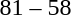<table style="text-align:center">
<tr>
<th width=200></th>
<th width=100></th>
<th width=200></th>
<th></th>
</tr>
<tr>
<td align=right><strong></strong></td>
<td>81 – 58</td>
<td align=left></td>
</tr>
</table>
